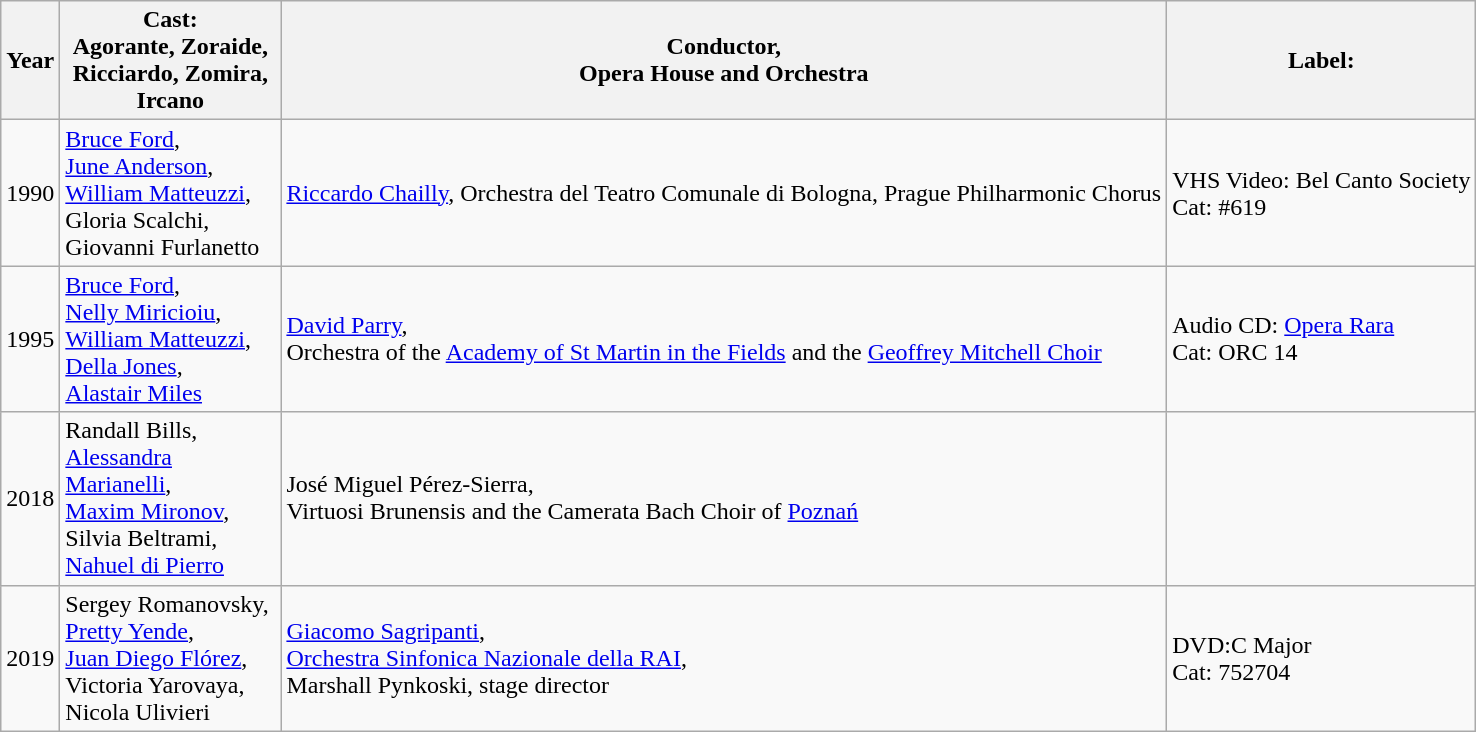<table class="wikitable">
<tr>
<th>Year</th>
<th width="140">Cast:<br>Agorante, Zoraide, Ricciardo, Zomira, Ircano</th>
<th>Conductor,<br>Opera House and Orchestra</th>
<th>Label:</th>
</tr>
<tr>
<td>1990</td>
<td><a href='#'>Bruce Ford</a>,<br><a href='#'>June Anderson</a>,<br><a href='#'>William Matteuzzi</a>,<br> Gloria Scalchi,<br> Giovanni Furlanetto</td>
<td><a href='#'>Riccardo Chailly</a>, Orchestra del Teatro Comunale di Bologna, Prague Philharmonic Chorus</td>
<td>VHS Video: Bel Canto Society<br>Cat: #619</td>
</tr>
<tr>
<td>1995</td>
<td><a href='#'>Bruce Ford</a>,<br><a href='#'>Nelly Miricioiu</a>,<br><a href='#'>William Matteuzzi</a>,<br> <a href='#'>Della Jones</a>,<br><a href='#'>Alastair Miles</a></td>
<td><a href='#'>David Parry</a>,<br>Orchestra of the <a href='#'>Academy of St Martin in the Fields</a> and the <a href='#'>Geoffrey Mitchell Choir</a></td>
<td>Audio CD: <a href='#'>Opera Rara</a><br>Cat: ORC 14</td>
</tr>
<tr>
<td>2018</td>
<td>Randall Bills,<br><a href='#'>Alessandra Marianelli</a>,<br><a href='#'>Maxim Mironov</a>,<br>Silvia Beltrami,<br><a href='#'>Nahuel di Pierro</a></td>
<td>José Miguel Pérez-Sierra,<br>Virtuosi Brunensis and the Camerata Bach Choir of <a href='#'>Poznań</a></td>
<td Audio CD: ></td>
</tr>
<tr>
<td>2019</td>
<td>Sergey Romanovsky,<br><a href='#'>Pretty Yende</a>,<br><a href='#'>Juan Diego Flórez</a>,<br>Victoria Yarovaya,<br>Nicola Ulivieri</td>
<td><a href='#'>Giacomo Sagripanti</a>,<br><a href='#'>Orchestra Sinfonica Nazionale della RAI</a>,<br>Marshall Pynkoski, stage director</td>
<td>DVD:C Major<br>Cat: 752704</td>
</tr>
</table>
